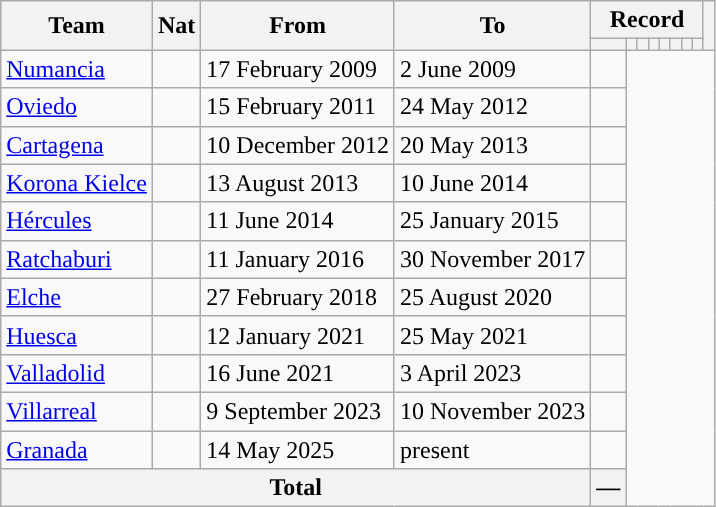<table class="wikitable" style="text-align: center">
<tr>
<th rowspan="2">Team</th>
<th rowspan="2">Nat</th>
<th rowspan="2">From</th>
<th rowspan="2">To</th>
<th colspan="8">Record</th>
<th rowspan=2></th>
</tr>
<tr>
<th></th>
<th></th>
<th></th>
<th></th>
<th></th>
<th></th>
<th></th>
<th></th>
</tr>
<tr>
<td align="left"><a href='#'>Numancia</a></td>
<td></td>
<td align=left>17 February 2009</td>
<td align=left>2 June 2009<br></td>
<td></td>
</tr>
<tr>
<td align="left"><a href='#'>Oviedo</a></td>
<td></td>
<td align=left>15 February 2011</td>
<td align=left>24 May 2012<br></td>
<td></td>
</tr>
<tr>
<td align="left"><a href='#'>Cartagena</a></td>
<td></td>
<td align=left>10 December 2012</td>
<td align=left>20 May 2013<br></td>
<td></td>
</tr>
<tr>
<td align="left"><a href='#'>Korona Kielce</a></td>
<td></td>
<td align=left>13 August 2013</td>
<td align=left>10 June 2014<br></td>
<td></td>
</tr>
<tr>
<td align="left"><a href='#'>Hércules</a></td>
<td></td>
<td align=left>11 June 2014</td>
<td align=left>25 January 2015<br></td>
<td></td>
</tr>
<tr>
<td align="left"><a href='#'>Ratchaburi</a></td>
<td></td>
<td align=left>11 January 2016</td>
<td align=left>30 November 2017<br></td>
<td></td>
</tr>
<tr>
<td align="left"><a href='#'>Elche</a></td>
<td></td>
<td align=left>27 February 2018</td>
<td align=left>25 August 2020<br></td>
<td></td>
</tr>
<tr>
<td align="left"><a href='#'>Huesca</a></td>
<td></td>
<td align=left>12 January 2021</td>
<td align=left>25 May 2021<br></td>
<td></td>
</tr>
<tr>
<td align="left"><a href='#'>Valladolid</a></td>
<td></td>
<td align=left>16 June 2021</td>
<td align=left>3 April 2023<br></td>
<td></td>
</tr>
<tr>
<td align="left"><a href='#'>Villarreal</a></td>
<td></td>
<td align=left>9 September 2023</td>
<td align=left>10 November 2023<br></td>
<td></td>
</tr>
<tr>
<td align="left"><a href='#'>Granada</a></td>
<td></td>
<td align=left>14 May 2025</td>
<td align=left>present<br></td>
<td></td>
</tr>
<tr>
<th colspan=4>Total<br></th>
<th>—</th>
</tr>
</table>
